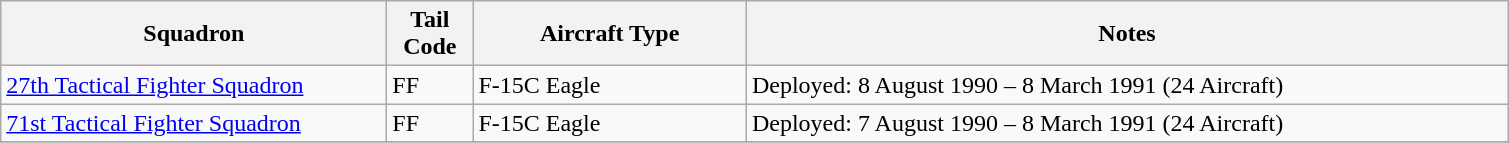<table class="wikitable">
<tr>
<th scope="col" width="250">Squadron</th>
<th scope="col" width="50">Tail Code</th>
<th scope="col" width="175">Aircraft Type</th>
<th scope="col" width="500">Notes</th>
</tr>
<tr valign="top">
<td><a href='#'>27th Tactical Fighter Squadron</a></td>
<td>FF</td>
<td>F-15C Eagle</td>
<td>Deployed: 8 August 1990 – 8 March 1991 (24 Aircraft)</td>
</tr>
<tr valign="top">
<td><a href='#'>71st Tactical Fighter Squadron</a></td>
<td>FF</td>
<td>F-15C Eagle</td>
<td>Deployed: 7 August 1990 – 8 March 1991 (24 Aircraft)</td>
</tr>
<tr>
</tr>
</table>
